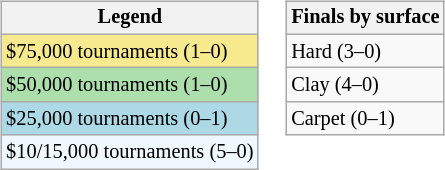<table>
<tr valign=top>
<td><br><table class=wikitable style="font-size:85%">
<tr>
<th>Legend</th>
</tr>
<tr style="background:#f7e98e;">
<td>$75,000 tournaments (1–0)</td>
</tr>
<tr style="background:#addfad;">
<td>$50,000 tournaments (1–0)</td>
</tr>
<tr style="background:lightblue;">
<td>$25,000 tournaments (0–1)</td>
</tr>
<tr style="background:#f0f8ff;">
<td>$10/15,000 tournaments (5–0)</td>
</tr>
</table>
</td>
<td><br><table class=wikitable style="font-size:85%">
<tr>
<th>Finals by surface</th>
</tr>
<tr>
<td>Hard (3–0)</td>
</tr>
<tr>
<td>Clay (4–0)</td>
</tr>
<tr>
<td>Carpet (0–1)</td>
</tr>
</table>
</td>
</tr>
</table>
